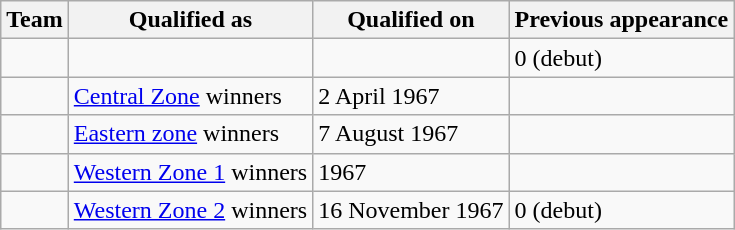<table class="wikitable sortable" style="text-align:left;">
<tr>
<th>Team</th>
<th>Qualified as</th>
<th>Qualified on</th>
<th>Previous appearance</th>
</tr>
<tr>
<td></td>
<td></td>
<td></td>
<td>0 (debut)</td>
</tr>
<tr>
<td></td>
<td><a href='#'>Central Zone</a> winners</td>
<td>2 April 1967</td>
<td></td>
</tr>
<tr>
<td></td>
<td><a href='#'>Eastern zone</a> winners</td>
<td>7 August 1967</td>
<td></td>
</tr>
<tr>
<td></td>
<td><a href='#'>Western Zone 1</a> winners</td>
<td>1967</td>
<td></td>
</tr>
<tr>
<td></td>
<td><a href='#'>Western Zone 2</a> winners</td>
<td>16 November 1967</td>
<td>0 (debut)</td>
</tr>
</table>
